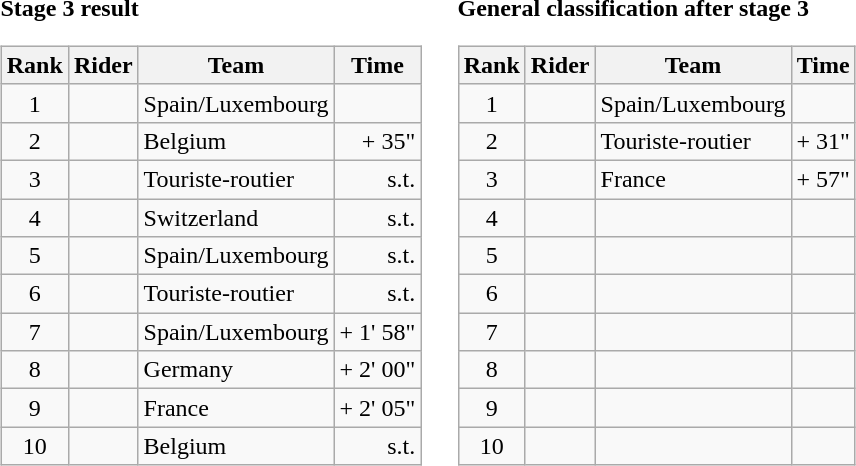<table>
<tr>
<td><strong>Stage 3 result</strong><br><table class="wikitable">
<tr>
<th scope="col">Rank</th>
<th scope="col">Rider</th>
<th scope="col">Team</th>
<th scope="col">Time</th>
</tr>
<tr>
<td style="text-align:center;">1</td>
<td></td>
<td>Spain/Luxembourg</td>
<td style="text-align:right;"></td>
</tr>
<tr>
<td style="text-align:center;">2</td>
<td></td>
<td>Belgium</td>
<td style="text-align:right;">+ 35"</td>
</tr>
<tr>
<td style="text-align:center;">3</td>
<td></td>
<td>Touriste-routier</td>
<td style="text-align:right;">s.t.</td>
</tr>
<tr>
<td style="text-align:center;">4</td>
<td></td>
<td>Switzerland</td>
<td style="text-align:right;">s.t.</td>
</tr>
<tr>
<td style="text-align:center;">5</td>
<td></td>
<td>Spain/Luxembourg</td>
<td style="text-align:right;">s.t.</td>
</tr>
<tr>
<td style="text-align:center;">6</td>
<td></td>
<td>Touriste-routier</td>
<td style="text-align:right;">s.t.</td>
</tr>
<tr>
<td style="text-align:center;">7</td>
<td></td>
<td>Spain/Luxembourg</td>
<td style="text-align:right;">+ 1' 58"</td>
</tr>
<tr>
<td style="text-align:center;">8</td>
<td></td>
<td>Germany</td>
<td style="text-align:right;">+ 2' 00"</td>
</tr>
<tr>
<td style="text-align:center;">9</td>
<td></td>
<td>France</td>
<td style="text-align:right;">+ 2' 05"</td>
</tr>
<tr>
<td style="text-align:center;">10</td>
<td></td>
<td>Belgium</td>
<td style="text-align:right;">s.t.</td>
</tr>
</table>
</td>
<td></td>
<td><strong>General classification after stage 3</strong><br><table class="wikitable">
<tr>
<th scope="col">Rank</th>
<th scope="col">Rider</th>
<th scope="col">Team</th>
<th scope="col">Time</th>
</tr>
<tr>
<td style="text-align:center;">1</td>
<td></td>
<td>Spain/Luxembourg</td>
<td style="text-align:right;"></td>
</tr>
<tr>
<td style="text-align:center;">2</td>
<td></td>
<td>Touriste-routier</td>
<td style="text-align:right;">+ 31"</td>
</tr>
<tr>
<td style="text-align:center;">3</td>
<td></td>
<td>France</td>
<td style="text-align:right;">+ 57"</td>
</tr>
<tr>
<td style="text-align:center;">4</td>
<td></td>
<td></td>
<td></td>
</tr>
<tr>
<td style="text-align:center;">5</td>
<td></td>
<td></td>
<td></td>
</tr>
<tr>
<td style="text-align:center;">6</td>
<td></td>
<td></td>
<td></td>
</tr>
<tr>
<td style="text-align:center;">7</td>
<td></td>
<td></td>
<td></td>
</tr>
<tr>
<td style="text-align:center;">8</td>
<td></td>
<td></td>
<td></td>
</tr>
<tr>
<td style="text-align:center;">9</td>
<td></td>
<td></td>
<td></td>
</tr>
<tr>
<td style="text-align:center;">10</td>
<td></td>
<td></td>
<td></td>
</tr>
</table>
</td>
</tr>
</table>
